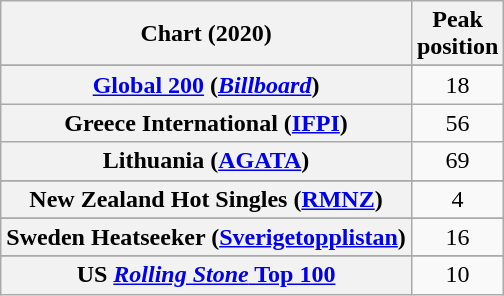<table class="wikitable sortable plainrowheaders" style="text-align:center">
<tr>
<th scope="col">Chart (2020)</th>
<th scope="col">Peak<br>position</th>
</tr>
<tr>
</tr>
<tr>
</tr>
<tr>
</tr>
<tr>
<th scope="row"><a href='#'>Global 200</a> (<em><a href='#'>Billboard</a></em>)</th>
<td>18</td>
</tr>
<tr>
<th scope="row">Greece International (<a href='#'>IFPI</a>)</th>
<td>56</td>
</tr>
<tr>
<th scope="row">Lithuania (<a href='#'>AGATA</a>)</th>
<td>69</td>
</tr>
<tr>
</tr>
<tr>
<th scope="row">New Zealand Hot Singles (<a href='#'>RMNZ</a>)</th>
<td>4</td>
</tr>
<tr>
</tr>
<tr>
<th scope="row">Sweden Heatseeker (<a href='#'>Sverigetopplistan</a>)</th>
<td>16</td>
</tr>
<tr>
</tr>
<tr>
</tr>
<tr>
</tr>
<tr>
<th scope="row">US <a href='#'><em>Rolling Stone</em> Top 100</a></th>
<td>10</td>
</tr>
</table>
